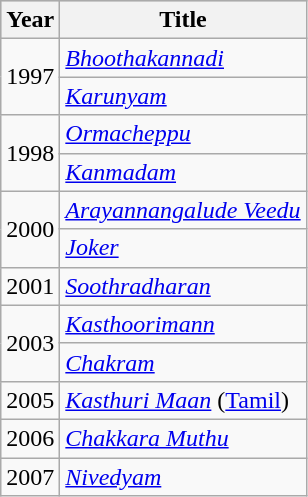<table class="wikitable">
<tr style="background:#ccc; text-align:center;">
<th>Year</th>
<th>Title</th>
</tr>
<tr>
<td rowspan="2">1997</td>
<td><em><a href='#'>Bhoothakannadi</a></em></td>
</tr>
<tr .>
<td><em><a href='#'>Karunyam</a></em></td>
</tr>
<tr>
<td rowspan="2">1998</td>
<td><em><a href='#'>Ormacheppu</a></em></td>
</tr>
<tr>
<td><em><a href='#'>Kanmadam</a></em></td>
</tr>
<tr>
<td rowspan="2">2000</td>
<td><em><a href='#'>Arayannangalude Veedu</a></em></td>
</tr>
<tr>
<td><em><a href='#'>Joker</a></em></td>
</tr>
<tr>
<td>2001</td>
<td><em><a href='#'>Soothradharan</a></em></td>
</tr>
<tr>
<td rowspan="2">2003</td>
<td><em><a href='#'>Kasthoorimann</a></em></td>
</tr>
<tr>
<td><em><a href='#'>Chakram</a></em></td>
</tr>
<tr>
<td>2005</td>
<td><em><a href='#'>Kasthuri Maan</a></em> (<a href='#'>Tamil</a>)</td>
</tr>
<tr>
<td>2006</td>
<td><em><a href='#'>Chakkara Muthu</a></em></td>
</tr>
<tr>
<td>2007</td>
<td><em><a href='#'>Nivedyam</a></em></td>
</tr>
</table>
